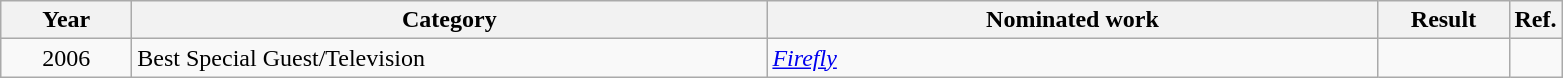<table class=wikitable>
<tr>
<th scope="col" style="width:5em;">Year</th>
<th scope="col" style="width:26em;">Category</th>
<th scope="col" style="width:25em;">Nominated work</th>
<th scope="col" style="width:5em;">Result</th>
<th>Ref.</th>
</tr>
<tr>
<td style="text-align:center;">2006</td>
<td>Best Special Guest/Television</td>
<td><em><a href='#'>Firefly</a></em></td>
<td></td>
<td align=center></td>
</tr>
</table>
